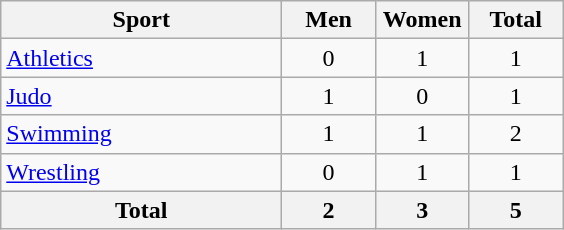<table class="wikitable sortable" style="text-align:center;">
<tr>
<th width=180>Sport</th>
<th width=55>Men</th>
<th width=55>Women</th>
<th width=55>Total</th>
</tr>
<tr>
<td align=left><a href='#'>Athletics</a></td>
<td>0</td>
<td>1</td>
<td>1</td>
</tr>
<tr>
<td align=left><a href='#'>Judo</a></td>
<td>1</td>
<td>0</td>
<td>1</td>
</tr>
<tr>
<td align=left><a href='#'>Swimming</a></td>
<td>1</td>
<td>1</td>
<td>2</td>
</tr>
<tr>
<td align=left><a href='#'>Wrestling</a></td>
<td>0</td>
<td>1</td>
<td>1</td>
</tr>
<tr>
<th>Total</th>
<th>2</th>
<th>3</th>
<th>5</th>
</tr>
</table>
